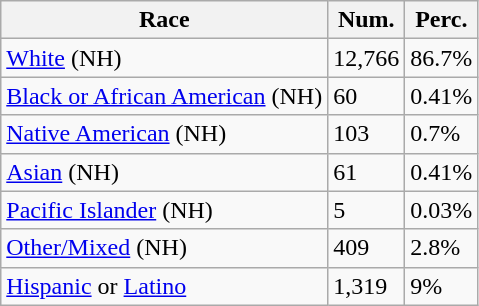<table class="wikitable">
<tr>
<th>Race</th>
<th>Num.</th>
<th>Perc.</th>
</tr>
<tr>
<td><a href='#'>White</a> (NH)</td>
<td>12,766</td>
<td>86.7%</td>
</tr>
<tr>
<td><a href='#'>Black or African American</a> (NH)</td>
<td>60</td>
<td>0.41%</td>
</tr>
<tr>
<td><a href='#'>Native American</a> (NH)</td>
<td>103</td>
<td>0.7%</td>
</tr>
<tr>
<td><a href='#'>Asian</a> (NH)</td>
<td>61</td>
<td>0.41%</td>
</tr>
<tr>
<td><a href='#'>Pacific Islander</a> (NH)</td>
<td>5</td>
<td>0.03%</td>
</tr>
<tr>
<td><a href='#'>Other/Mixed</a> (NH)</td>
<td>409</td>
<td>2.8%</td>
</tr>
<tr>
<td><a href='#'>Hispanic</a> or <a href='#'>Latino</a></td>
<td>1,319</td>
<td>9%</td>
</tr>
</table>
